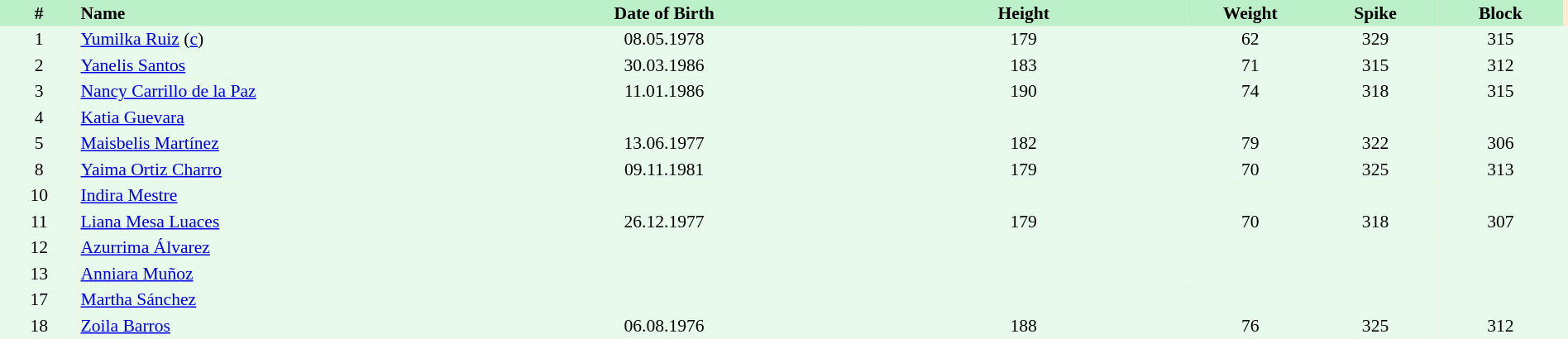<table border=0 cellpadding=2 cellspacing=0  |- bgcolor=#FFECCE style="text-align:center; font-size:90%;" width=100%>
<tr bgcolor=#BBF0C9>
<th width=5%>#</th>
<th width=25% align=left>Name</th>
<th width=25%>Date of Birth</th>
<th width=21%>Height</th>
<th width=8%>Weight</th>
<th width=8%>Spike</th>
<th width=8%>Block</th>
</tr>
<tr bgcolor=#E7FAEC>
<td>1</td>
<td align=left><a href='#'>Yumilka Ruiz</a> (<a href='#'>c</a>)</td>
<td>08.05.1978</td>
<td>179</td>
<td>62</td>
<td>329</td>
<td>315</td>
<td></td>
</tr>
<tr bgcolor=#E7FAEC>
<td>2</td>
<td align=left><a href='#'>Yanelis Santos</a></td>
<td>30.03.1986</td>
<td>183</td>
<td>71</td>
<td>315</td>
<td>312</td>
<td></td>
</tr>
<tr bgcolor=#E7FAEC>
<td>3</td>
<td align=left><a href='#'>Nancy Carrillo de la Paz</a></td>
<td>11.01.1986</td>
<td>190</td>
<td>74</td>
<td>318</td>
<td>315</td>
<td></td>
</tr>
<tr bgcolor=#E7FAEC>
<td>4</td>
<td align=left><a href='#'>Katia Guevara</a></td>
<td></td>
<td></td>
<td></td>
<td></td>
<td></td>
<td></td>
</tr>
<tr bgcolor=#E7FAEC>
<td>5</td>
<td align=left><a href='#'>Maisbelis Martínez</a></td>
<td>13.06.1977</td>
<td>182</td>
<td>79</td>
<td>322</td>
<td>306</td>
<td></td>
</tr>
<tr bgcolor=#E7FAEC>
<td>8</td>
<td align=left><a href='#'>Yaima Ortiz Charro</a></td>
<td>09.11.1981</td>
<td>179</td>
<td>70</td>
<td>325</td>
<td>313</td>
<td></td>
</tr>
<tr bgcolor=#E7FAEC>
<td>10</td>
<td align=left><a href='#'>Indira Mestre</a></td>
<td></td>
<td></td>
<td></td>
<td></td>
<td></td>
<td></td>
</tr>
<tr bgcolor=#E7FAEC>
<td>11</td>
<td align=left><a href='#'>Liana Mesa Luaces</a></td>
<td>26.12.1977</td>
<td>179</td>
<td>70</td>
<td>318</td>
<td>307</td>
<td></td>
</tr>
<tr bgcolor=#E7FAEC>
<td>12</td>
<td align=left><a href='#'>Azurrima Álvarez</a></td>
<td></td>
<td></td>
<td></td>
<td></td>
<td></td>
<td></td>
</tr>
<tr bgcolor=#E7FAEC>
<td>13</td>
<td align=left><a href='#'>Anniara Muñoz</a></td>
<td></td>
<td></td>
<td></td>
<td></td>
<td></td>
<td></td>
</tr>
<tr bgcolor=#E7FAEC>
<td>17</td>
<td align=left><a href='#'>Martha Sánchez</a></td>
<td></td>
<td></td>
<td></td>
<td></td>
<td></td>
<td></td>
</tr>
<tr bgcolor=#E7FAEC>
<td>18</td>
<td align=left><a href='#'>Zoila Barros</a></td>
<td>06.08.1976</td>
<td>188</td>
<td>76</td>
<td>325</td>
<td>312</td>
<td></td>
</tr>
</table>
